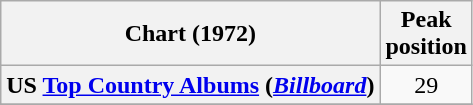<table class="wikitable plainrowheaders" style="text-align:center">
<tr>
<th scope="col">Chart (1972)</th>
<th scope="col">Peak<br>position</th>
</tr>
<tr>
<th scope="row">US <a href='#'>Top Country Albums</a> (<em><a href='#'>Billboard</a></em>)</th>
<td align="center">29</td>
</tr>
<tr>
</tr>
</table>
